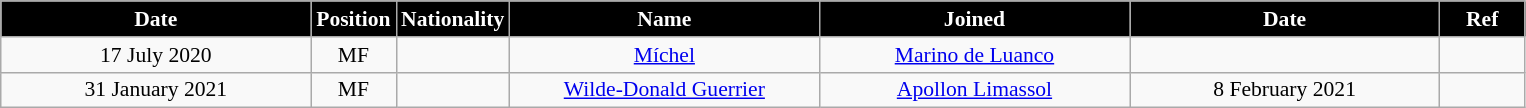<table class="wikitable"  style="text-align:center; font-size:90%; ">
<tr>
<th style="background:#000000; color:#fff; width:200px;">Date</th>
<th style="background:#000000; color:#fff; width:50px;">Position</th>
<th style="background:#000000; color:#fff; width:50px;">Nationality</th>
<th style="background:#000000; color:#fff; width:200px;">Name</th>
<th style="background:#000000; color:#fff; width:200px;">Joined</th>
<th style="background:#000000; color:#fff; width:200px;">Date</th>
<th style="background:#000000; color:#fff; width:50px;">Ref</th>
</tr>
<tr>
<td>17 July 2020</td>
<td>MF</td>
<td></td>
<td><a href='#'>Míchel</a></td>
<td><a href='#'>Marino de Luanco</a></td>
<td></td>
<td></td>
</tr>
<tr>
<td>31 January 2021</td>
<td>MF</td>
<td></td>
<td><a href='#'>Wilde-Donald Guerrier</a></td>
<td><a href='#'>Apollon Limassol</a></td>
<td>8 February 2021</td>
<td></td>
</tr>
</table>
